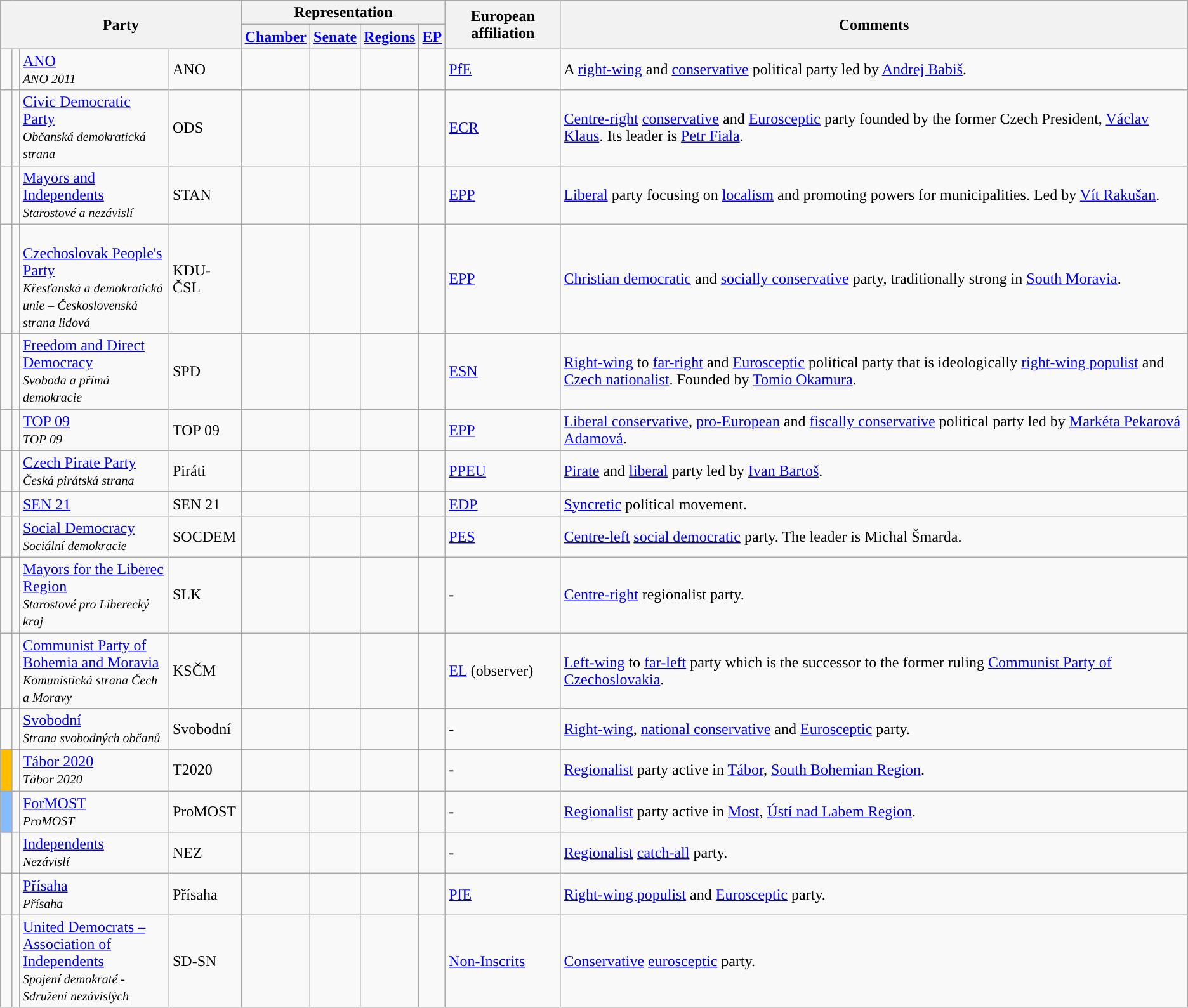<table class ="wikitable sortable">
<tr>
<th rowspan=2 colspan=4>Party</th>
<th colspan=4>Representation</th>
<th rowspan=2>European affiliation</th>
<th rowspan=2>Comments</th>
</tr>
<tr>
<th><a href='#'>Chamber</a></th>
<th><a href='#'>Senate</a></th>
<th><a href='#'>Regions</a></th>
<th><a href='#'>EP</a></th>
</tr>
<tr>
<td style="background-color: "></td>
<td></td>
<td><a href='#'>ANO</a><br><small><em>ANO 2011</em><br></small></td>
<td>ANO</td>
<td></td>
<td></td>
<td></td>
<td></td>
<td><a href='#'>PfE</a></td>
<td>A <a href='#'>right-wing</a> and <a href='#'>conservative</a> political party led by <a href='#'>Andrej Babiš</a>.</td>
</tr>
<tr>
<td style="background-color: "></td>
<td></td>
<td><a href='#'>Civic Democratic Party</a><br><small><em>Občanská demokratická strana</em><br></small></td>
<td>ODS</td>
<td></td>
<td></td>
<td></td>
<td></td>
<td><a href='#'>ECR</a></td>
<td><a href='#'>Centre-right</a> <a href='#'>conservative</a> and <a href='#'>Eurosceptic</a> party founded by the former Czech President, <a href='#'>Václav Klaus</a>. Its leader is <a href='#'>Petr Fiala</a>.</td>
</tr>
<tr>
<td style="background-color: "></td>
<td></td>
<td><a href='#'>Mayors and Independents</a><br><small><em>Starostové a nezávislí</em><br></small></td>
<td>STAN</td>
<td></td>
<td></td>
<td></td>
<td></td>
<td><a href='#'>EPP</a></td>
<td><a href='#'>Liberal</a> party focusing on <a href='#'>localism</a> and promoting powers for municipalities. Led by <a href='#'>Vít Rakušan</a>.</td>
</tr>
<tr>
<td style="background-color: "></td>
<td></td>
<td><a href='#'><br>Czechoslovak People's Party</a><br><small><em>Křesťanská a demokratická unie – Československá strana lidová</em><br></small></td>
<td>KDU-ČSL</td>
<td></td>
<td></td>
<td></td>
<td></td>
<td><a href='#'>EPP</a></td>
<td><a href='#'>Christian democratic</a> and <a href='#'>socially conservative</a> party, traditionally strong in <a href='#'>South Moravia</a>.</td>
</tr>
<tr>
<td style="background-color: "></td>
<td></td>
<td><a href='#'>Freedom and Direct Democracy</a><br><small><em>Svoboda a přímá demokracie</em><br></small></td>
<td>SPD</td>
<td></td>
<td></td>
<td></td>
<td></td>
<td><a href='#'>ESN</a></td>
<td><a href='#'>Right-wing</a> to <a href='#'>far-right</a> and <a href='#'>Eurosceptic</a> political party that is ideologically <a href='#'>right-wing populist</a> and <a href='#'>Czech nationalist</a>. Founded by <a href='#'>Tomio Okamura</a>.</td>
</tr>
<tr>
<td style="background-color: "></td>
<td></td>
<td><a href='#'>TOP 09</a><br><small><em>TOP 09</em><br></small></td>
<td>TOP 09</td>
<td></td>
<td></td>
<td></td>
<td></td>
<td><a href='#'>EPP</a></td>
<td><a href='#'>Liberal conservative</a>, <a href='#'>pro-European</a> and <a href='#'>fiscally conservative</a> political party led by <a href='#'>Markéta Pekarová Adamová</a>.</td>
</tr>
<tr>
<td style="background:"></td>
<td></td>
<td><a href='#'>Czech Pirate Party</a><br><small><em>Česká pirátská strana</em><br></small></td>
<td>Piráti</td>
<td></td>
<td></td>
<td></td>
<td></td>
<td><a href='#'>PPEU</a></td>
<td><a href='#'>Pirate</a> and <a href='#'>liberal</a> party led by <a href='#'>Ivan Bartoš</a>.</td>
</tr>
<tr>
<td style="background-color: "></td>
<td></td>
<td><a href='#'>SEN 21</a></td>
<td>SEN 21</td>
<td></td>
<td></td>
<td></td>
<td></td>
<td><a href='#'>EDP</a></td>
<td><a href='#'>Syncretic</a> political movement.</td>
</tr>
<tr>
<td width=5px style="background-color: "></td>
<td></td>
<td width=150px><a href='#'>Social Democracy</a><br><small><em>Sociální demokracie</em></small><br></td>
<td>SOCDEM</td>
<td></td>
<td></td>
<td></td>
<td></td>
<td><a href='#'>PES</a></td>
<td><a href='#'>Centre-left</a> <a href='#'>social democratic</a> party. The leader is Michal Šmarda.</td>
</tr>
<tr>
<td style="background-color: "></td>
<td></td>
<td><a href='#'>Mayors for the Liberec Region</a><br><small><em>Starostové pro Liberecký kraj</em></small><br></td>
<td>SLK</td>
<td></td>
<td></td>
<td></td>
<td></td>
<td>-</td>
<td><a href='#'>Centre-right</a> regionalist party.</td>
</tr>
<tr>
<td style="background-color: "></td>
<td></td>
<td><a href='#'>Communist Party of<br>Bohemia and Moravia</a><br><small><em>Komunistická strana Čech a Moravy</em><br></small></td>
<td>KSČM</td>
<td></td>
<td></td>
<td></td>
<td></td>
<td><a href='#'>EL</a> (observer)</td>
<td><a href='#'>Left-wing</a> to <a href='#'>far-left</a> party which is the successor to the former ruling <a href='#'>Communist Party of Czechoslovakia</a>.</td>
</tr>
<tr>
<td style="background-color: "></td>
<td></td>
<td><a href='#'>Svobodní</a><br><small><em>Strana svobodných občanů</em><br></small></td>
<td>Svobodní</td>
<td></td>
<td></td>
<td></td>
<td></td>
<td>-</td>
<td><a href='#'>Right-wing</a>, <a href='#'>national conservative</a> and <a href='#'>Eurosceptic</a> party.</td>
</tr>
<tr>
<td style="background-color:#ffbf00"></td>
<td></td>
<td><a href='#'>Tábor 2020</a><br><small><em>Tábor 2020</em><br></small></td>
<td>T2020</td>
<td></td>
<td></td>
<td></td>
<td></td>
<td>-</td>
<td><a href='#'>Regionalist</a> party active in <a href='#'>Tábor</a>, <a href='#'>South Bohemian Region</a>.</td>
</tr>
<tr>
<td style="background-color: #87BBFF"></td>
<td></td>
<td><a href='#'>ForMOST</a><br><small><em>ProMOST</em><br></small></td>
<td>ProMOST</td>
<td></td>
<td></td>
<td></td>
<td></td>
<td>-</td>
<td><a href='#'>Regionalist</a> party active in <a href='#'>Most</a>, <a href='#'>Ústí nad Labem Region</a>.</td>
</tr>
<tr>
<td style="background-color: "></td>
<td></td>
<td><a href='#'>Independents</a><br><small><em>Nezávislí</em><br></small></td>
<td>NEZ</td>
<td></td>
<td></td>
<td></td>
<td></td>
<td>-</td>
<td><a href='#'>Regionalist</a> <a href='#'>catch-all</a> party.</td>
</tr>
<tr>
<td style="background-color: "></td>
<td></td>
<td><a href='#'>Přísaha</a><br><small><em>Přísaha</em><br></small></td>
<td>Přísaha</td>
<td></td>
<td></td>
<td></td>
<td></td>
<td><a href='#'>PfE</a></td>
<td><a href='#'>Right-wing populist</a> and <a href='#'>Eurosceptic</a> party.</td>
</tr>
<tr>
<td style="background-color: "></td>
<td></td>
<td><a href='#'>United Democrats – Association of Independents</a><br><small><em>Spojení demokraté - Sdružení nezávislých</em><br></small></td>
<td>SD-SN</td>
<td></td>
<td></td>
<td></td>
<td></td>
<td><a href='#'>Non-Inscrits</a></td>
<td><a href='#'>Conservative</a> <a href='#'>eurosceptic</a> party.</td>
</tr>
</table>
